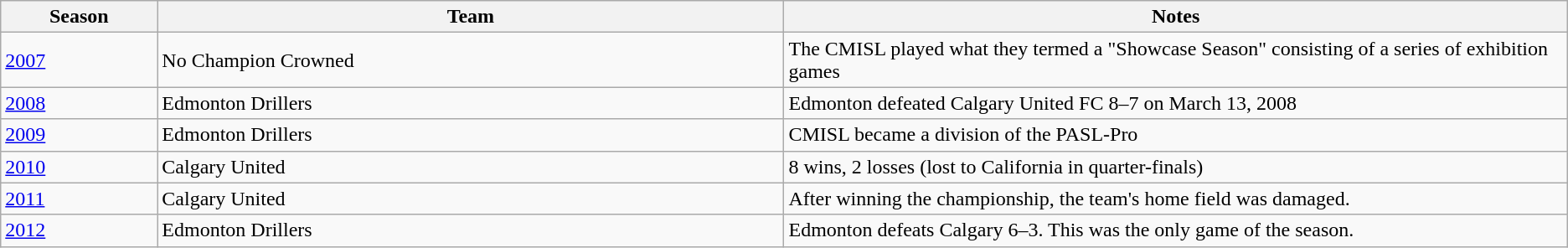<table class="wikitable">
<tr>
<th bgcolor="#DDDDFF" width="5%">Season</th>
<th bgcolor="#DDDDFF" width="20%">Team</th>
<th bgcolor="#DDDDFF" width="25%">Notes</th>
</tr>
<tr>
<td><a href='#'>2007</a></td>
<td>No Champion Crowned</td>
<td>The CMISL played what they termed a "Showcase Season" consisting of a series of exhibition games</td>
</tr>
<tr>
<td><a href='#'>2008</a></td>
<td>Edmonton Drillers</td>
<td>Edmonton defeated Calgary United FC 8–7 on March 13, 2008</td>
</tr>
<tr>
<td><a href='#'>2009</a></td>
<td>Edmonton Drillers</td>
<td>CMISL became a division of the PASL-Pro</td>
</tr>
<tr>
<td><a href='#'>2010</a></td>
<td>Calgary United</td>
<td>8 wins, 2 losses (lost to California in quarter-finals)</td>
</tr>
<tr>
<td><a href='#'>2011</a></td>
<td>Calgary United</td>
<td>After winning the championship, the team's home field was damaged.</td>
</tr>
<tr>
<td><a href='#'>2012</a></td>
<td>Edmonton Drillers</td>
<td>Edmonton defeats Calgary 6–3. This was the only game of the season.</td>
</tr>
</table>
